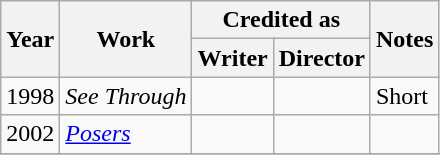<table class="wikitable">
<tr>
<th rowspan="2">Year</th>
<th rowspan="2">Work</th>
<th colspan="2">Credited as</th>
<th rowspan="2">Notes</th>
</tr>
<tr>
<th>Writer</th>
<th>Director</th>
</tr>
<tr>
<td>1998</td>
<td><em>See Through</em></td>
<td></td>
<td></td>
<td>Short</td>
</tr>
<tr>
<td>2002</td>
<td><em><a href='#'>Posers</a></em></td>
<td></td>
<td></td>
<td></td>
</tr>
<tr>
</tr>
</table>
